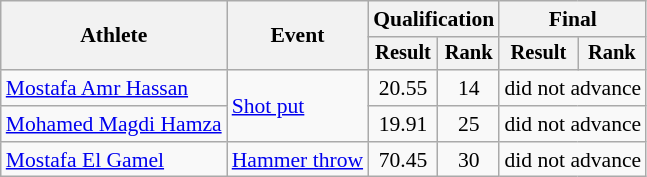<table class=wikitable style=font-size:90%>
<tr>
<th rowspan=2>Athlete</th>
<th rowspan=2>Event</th>
<th colspan=2>Qualification</th>
<th colspan=2>Final</th>
</tr>
<tr style=font-size:95%>
<th>Result</th>
<th>Rank</th>
<th>Result</th>
<th>Rank</th>
</tr>
<tr align=center>
<td align=left><a href='#'>Mostafa Amr Hassan</a></td>
<td align=left rowspan=2><a href='#'>Shot put</a></td>
<td>20.55</td>
<td>14</td>
<td colspan=2>did not advance</td>
</tr>
<tr align=center>
<td align=left><a href='#'>Mohamed Magdi Hamza</a></td>
<td>19.91</td>
<td>25</td>
<td colspan=2>did not advance</td>
</tr>
<tr align=center>
<td align=left><a href='#'>Mostafa El Gamel</a></td>
<td align=left><a href='#'>Hammer throw</a></td>
<td>70.45</td>
<td>30</td>
<td colspan=2>did not advance</td>
</tr>
</table>
